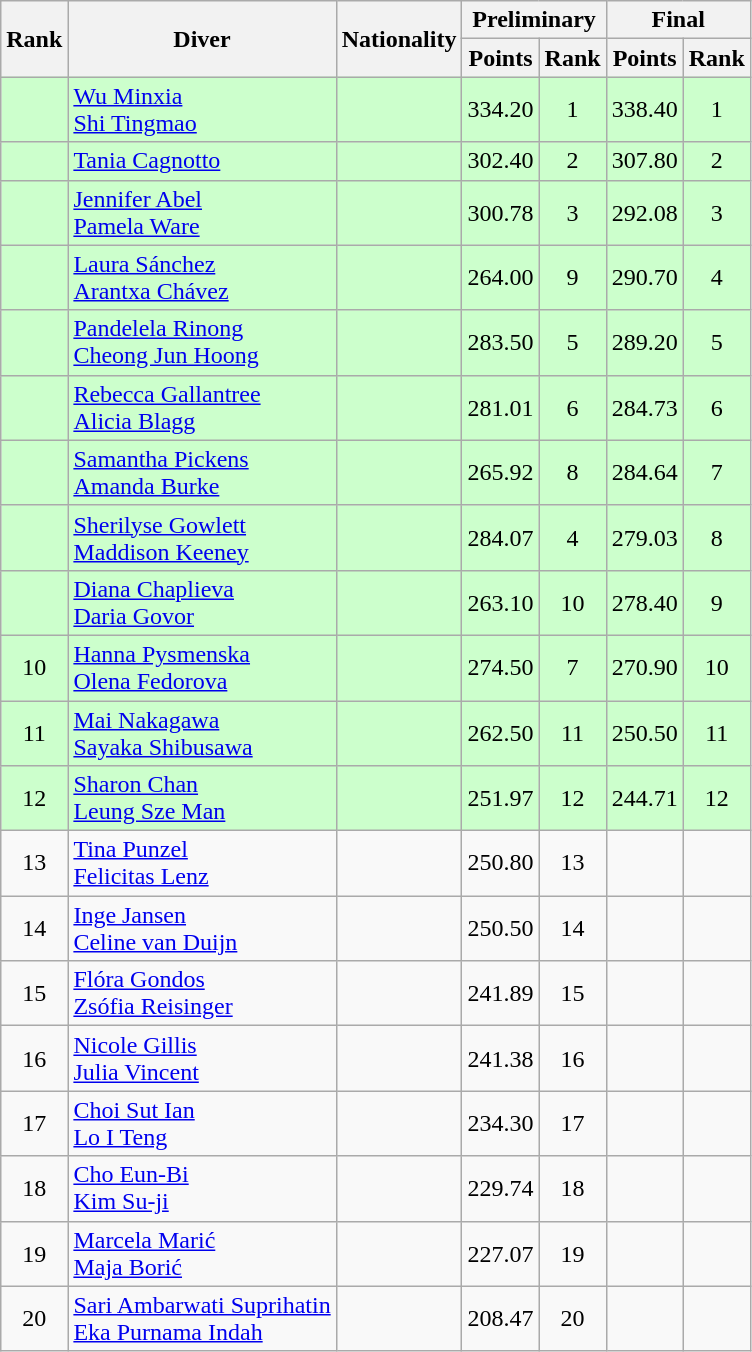<table class="wikitable sortable" style="text-align:center">
<tr>
<th rowspan="2">Rank</th>
<th rowspan="2">Diver</th>
<th rowspan="2">Nationality</th>
<th colspan="2">Preliminary</th>
<th colspan="2">Final</th>
</tr>
<tr>
<th>Points</th>
<th>Rank</th>
<th>Points</th>
<th>Rank</th>
</tr>
<tr bgcolor=ccffcc>
<td></td>
<td align=left><a href='#'>Wu Minxia</a><br><a href='#'>Shi Tingmao</a></td>
<td align=left></td>
<td>334.20</td>
<td>1</td>
<td>338.40</td>
<td>1</td>
</tr>
<tr bgcolor=ccffcc>
<td></td>
<td align=left><a href='#'>Tania Cagnotto</a><br></td>
<td align=left></td>
<td>302.40</td>
<td>2</td>
<td>307.80</td>
<td>2</td>
</tr>
<tr bgcolor=ccffcc>
<td></td>
<td align=left><a href='#'>Jennifer Abel</a><br><a href='#'>Pamela Ware</a></td>
<td align=left></td>
<td>300.78</td>
<td>3</td>
<td>292.08</td>
<td>3</td>
</tr>
<tr bgcolor=ccffcc>
<td></td>
<td align=left><a href='#'>Laura Sánchez</a><br><a href='#'>Arantxa Chávez</a></td>
<td align=left></td>
<td>264.00</td>
<td>9</td>
<td>290.70</td>
<td>4</td>
</tr>
<tr bgcolor=ccffcc>
<td></td>
<td align=left><a href='#'>Pandelela Rinong</a><br><a href='#'>Cheong Jun Hoong</a></td>
<td align=left></td>
<td>283.50</td>
<td>5</td>
<td>289.20</td>
<td>5</td>
</tr>
<tr bgcolor=ccffcc>
<td></td>
<td align=left><a href='#'>Rebecca Gallantree</a><br><a href='#'>Alicia Blagg</a></td>
<td align=left></td>
<td>281.01</td>
<td>6</td>
<td>284.73</td>
<td>6</td>
</tr>
<tr bgcolor=ccffcc>
<td></td>
<td align=left><a href='#'>Samantha Pickens</a><br><a href='#'>Amanda Burke</a></td>
<td align=left></td>
<td>265.92</td>
<td>8</td>
<td>284.64</td>
<td>7</td>
</tr>
<tr bgcolor=ccffcc>
<td></td>
<td align=left><a href='#'>Sherilyse Gowlett</a><br><a href='#'>Maddison Keeney</a></td>
<td align=left></td>
<td>284.07</td>
<td>4</td>
<td>279.03</td>
<td>8</td>
</tr>
<tr bgcolor=ccffcc>
<td></td>
<td align=left><a href='#'>Diana Chaplieva</a><br><a href='#'>Daria Govor</a></td>
<td align=left></td>
<td>263.10</td>
<td>10</td>
<td>278.40</td>
<td>9</td>
</tr>
<tr bgcolor=ccffcc>
<td>10</td>
<td align=left><a href='#'>Hanna Pysmenska</a><br><a href='#'>Olena Fedorova</a></td>
<td align=left></td>
<td>274.50</td>
<td>7</td>
<td>270.90</td>
<td>10</td>
</tr>
<tr bgcolor=ccffcc>
<td>11</td>
<td align=left><a href='#'>Mai Nakagawa</a><br><a href='#'>Sayaka Shibusawa</a></td>
<td align=left></td>
<td>262.50</td>
<td>11</td>
<td>250.50</td>
<td>11</td>
</tr>
<tr bgcolor=ccffcc>
<td>12</td>
<td align=left><a href='#'>Sharon Chan</a><br><a href='#'>Leung Sze Man</a></td>
<td align=left></td>
<td>251.97</td>
<td>12</td>
<td>244.71</td>
<td>12</td>
</tr>
<tr>
<td>13</td>
<td align=left><a href='#'>Tina Punzel</a><br><a href='#'>Felicitas Lenz</a></td>
<td align=left></td>
<td>250.80</td>
<td>13</td>
<td></td>
<td></td>
</tr>
<tr>
<td>14</td>
<td align=left><a href='#'>Inge Jansen</a><br><a href='#'>Celine van Duijn</a></td>
<td align=left></td>
<td>250.50</td>
<td>14</td>
<td></td>
<td></td>
</tr>
<tr>
<td>15</td>
<td align=left><a href='#'>Flóra Gondos</a><br><a href='#'>Zsófia Reisinger</a></td>
<td align=left></td>
<td>241.89</td>
<td>15</td>
<td></td>
<td></td>
</tr>
<tr>
<td>16</td>
<td align=left><a href='#'>Nicole Gillis</a><br><a href='#'>Julia Vincent</a></td>
<td align=left></td>
<td>241.38</td>
<td>16</td>
<td></td>
<td></td>
</tr>
<tr>
<td>17</td>
<td align=left><a href='#'>Choi Sut Ian</a><br><a href='#'>Lo I Teng</a></td>
<td align=left></td>
<td>234.30</td>
<td>17</td>
<td></td>
<td></td>
</tr>
<tr>
<td>18</td>
<td align=left><a href='#'>Cho Eun-Bi</a><br><a href='#'>Kim Su-ji</a></td>
<td align=left></td>
<td>229.74</td>
<td>18</td>
<td></td>
<td></td>
</tr>
<tr>
<td>19</td>
<td align=left><a href='#'>Marcela Marić</a><br><a href='#'>Maja Borić</a></td>
<td align=left></td>
<td>227.07</td>
<td>19</td>
<td></td>
<td></td>
</tr>
<tr>
<td>20</td>
<td align=left><a href='#'>Sari Ambarwati Suprihatin</a><br><a href='#'>Eka Purnama Indah</a></td>
<td align=left></td>
<td>208.47</td>
<td>20</td>
<td></td>
<td></td>
</tr>
</table>
